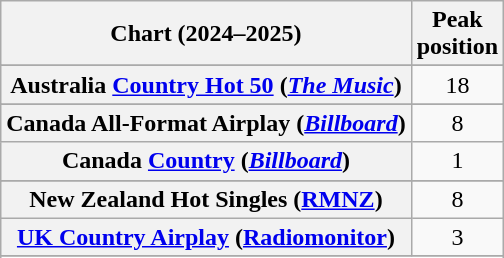<table class="wikitable sortable plainrowheaders" style="text-align:center">
<tr>
<th scope="col">Chart (2024–2025)</th>
<th scope="col">Peak<br>position</th>
</tr>
<tr>
</tr>
<tr>
<th scope="row">Australia <a href='#'>Country Hot 50</a> (<em><a href='#'>The Music</a></em>)</th>
<td>18</td>
</tr>
<tr>
</tr>
<tr>
<th scope="row">Canada All-Format Airplay (<em><a href='#'>Billboard</a></em>)</th>
<td>8</td>
</tr>
<tr>
<th scope="row">Canada <a href='#'>Country</a> (<em><a href='#'>Billboard</a></em>)</th>
<td>1</td>
</tr>
<tr>
</tr>
<tr>
<th scope="row">New Zealand Hot Singles (<a href='#'>RMNZ</a>)</th>
<td>8</td>
</tr>
<tr>
<th scope="row"><a href='#'>UK Country Airplay</a> (<a href='#'>Radiomonitor</a>)</th>
<td>3</td>
</tr>
<tr>
</tr>
<tr>
</tr>
<tr>
</tr>
<tr>
</tr>
<tr>
</tr>
</table>
